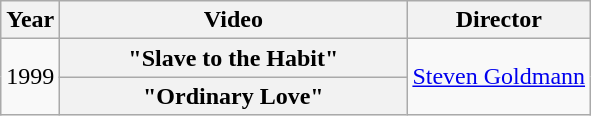<table class="wikitable plainrowheaders">
<tr>
<th>Year</th>
<th style="width:14em;">Video</th>
<th>Director</th>
</tr>
<tr>
<td rowspan="2">1999</td>
<th scope="row">"Slave to the Habit"</th>
<td rowspan="2"><a href='#'>Steven Goldmann</a></td>
</tr>
<tr>
<th scope="row">"Ordinary Love"</th>
</tr>
</table>
